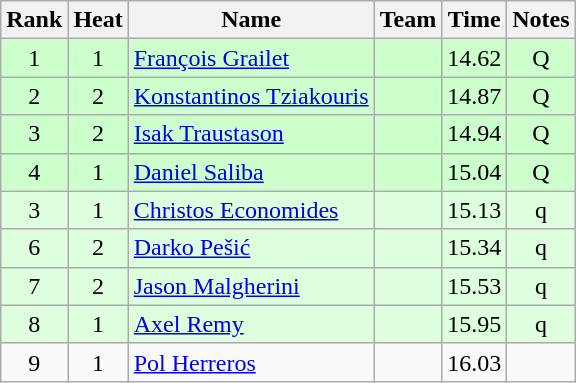<table class="wikitable sortable" style="text-align:center">
<tr>
<th>Rank</th>
<th>Heat</th>
<th>Name</th>
<th>Team</th>
<th>Time</th>
<th>Notes</th>
</tr>
<tr bgcolor=ccffcc>
<td>1</td>
<td>1</td>
<td align="left"><a href='#'>François Grailet</a></td>
<td align=left></td>
<td>14.62</td>
<td>Q</td>
</tr>
<tr bgcolor=ccffcc>
<td>2</td>
<td>2</td>
<td align="left"><a href='#'>Konstantinos Tziakouris</a></td>
<td align=left></td>
<td>14.87</td>
<td>Q</td>
</tr>
<tr bgcolor=ccffcc>
<td>3</td>
<td>2</td>
<td align="left"><a href='#'>Isak Traustason</a></td>
<td align=left></td>
<td>14.94</td>
<td>Q</td>
</tr>
<tr bgcolor=ccffcc>
<td>4</td>
<td>1</td>
<td align="left"><a href='#'>Daniel Saliba</a></td>
<td align=left></td>
<td>15.04</td>
<td>Q</td>
</tr>
<tr bgcolor=ddffdd>
<td>3</td>
<td>1</td>
<td align="left"><a href='#'>Christos Economides</a></td>
<td align=left></td>
<td>15.13</td>
<td>q</td>
</tr>
<tr bgcolor=ddffdd>
<td>6</td>
<td>2</td>
<td align="left"><a href='#'>Darko Pešić</a></td>
<td align=left></td>
<td>15.34</td>
<td>q</td>
</tr>
<tr bgcolor=ddffdd>
<td>7</td>
<td>2</td>
<td align="left"><a href='#'>Jason Malgherini</a></td>
<td align=left></td>
<td>15.53</td>
<td>q</td>
</tr>
<tr bgcolor=ddffdd>
<td>8</td>
<td>1</td>
<td align="left"><a href='#'>Axel Remy</a></td>
<td align=left></td>
<td>15.95</td>
<td>q</td>
</tr>
<tr>
<td>9</td>
<td>1</td>
<td align="left"><a href='#'>Pol Herreros</a></td>
<td align=left></td>
<td>16.03</td>
<td></td>
</tr>
</table>
